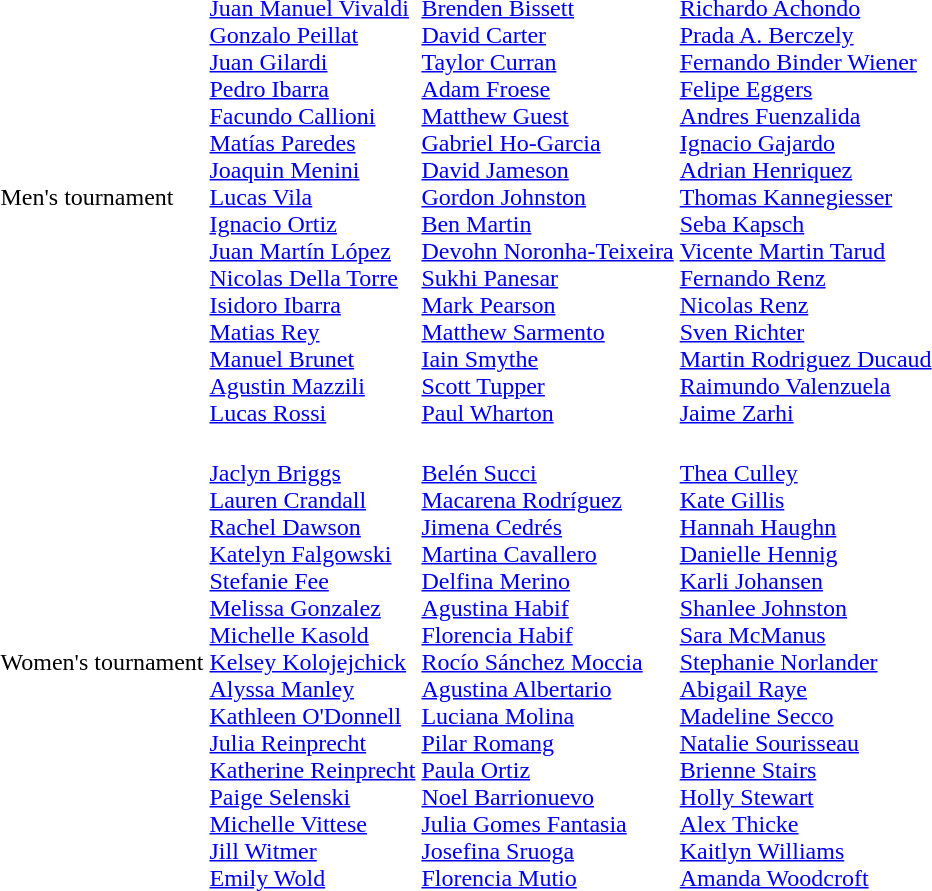<table>
<tr>
<td>Men's tournament<br></td>
<td><br><a href='#'>Juan Manuel Vivaldi</a><br><a href='#'>Gonzalo Peillat</a><br><a href='#'>Juan Gilardi</a><br><a href='#'>Pedro Ibarra</a><br><a href='#'>Facundo Callioni</a><br><a href='#'>Matías Paredes</a><br><a href='#'>Joaquin Menini</a><br><a href='#'>Lucas Vila</a><br><a href='#'>Ignacio Ortiz</a><br><a href='#'>Juan Martín López</a><br><a href='#'>Nicolas Della Torre</a><br><a href='#'>Isidoro Ibarra</a><br><a href='#'>Matias Rey</a><br><a href='#'>Manuel Brunet</a><br><a href='#'>Agustin Mazzili</a><br><a href='#'>Lucas Rossi</a></td>
<td><br><a href='#'>Brenden Bissett</a><br><a href='#'>David Carter</a><br><a href='#'>Taylor Curran</a><br><a href='#'>Adam Froese</a><br><a href='#'>Matthew Guest</a><br><a href='#'>Gabriel Ho-Garcia</a><br><a href='#'>David Jameson</a><br><a href='#'>Gordon Johnston</a><br><a href='#'>Ben Martin</a><br><a href='#'>Devohn Noronha-Teixeira</a><br><a href='#'>Sukhi Panesar</a><br><a href='#'>Mark Pearson</a><br><a href='#'>Matthew Sarmento</a><br><a href='#'>Iain Smythe</a><br><a href='#'>Scott Tupper</a><br><a href='#'>Paul Wharton</a></td>
<td><br><a href='#'>Richardo Achondo</a><br><a href='#'>Prada A. Berczely</a><br><a href='#'>Fernando Binder Wiener</a><br><a href='#'>Felipe Eggers</a><br><a href='#'>Andres Fuenzalida</a><br><a href='#'>Ignacio Gajardo</a><br><a href='#'>Adrian Henriquez</a><br><a href='#'>Thomas Kannegiesser</a><br><a href='#'>Seba Kapsch</a><br><a href='#'>Vicente Martin Tarud</a><br><a href='#'>Fernando Renz</a><br><a href='#'>Nicolas Renz</a><br><a href='#'>Sven Richter</a><br><a href='#'>Martin Rodriguez Ducaud</a><br><a href='#'>Raimundo Valenzuela</a><br><a href='#'>Jaime Zarhi</a></td>
</tr>
<tr>
<td>Women's tournament<br></td>
<td><br><a href='#'>Jaclyn Briggs</a><br><a href='#'>Lauren Crandall</a><br><a href='#'>Rachel Dawson</a><br><a href='#'>Katelyn Falgowski</a><br><a href='#'>Stefanie Fee</a><br><a href='#'>Melissa Gonzalez</a><br><a href='#'>Michelle Kasold</a><br><a href='#'>Kelsey Kolojejchick</a><br><a href='#'>Alyssa Manley</a><br><a href='#'>Kathleen O'Donnell</a><br><a href='#'>Julia Reinprecht</a><br><a href='#'>Katherine Reinprecht</a><br><a href='#'>Paige Selenski</a><br><a href='#'>Michelle Vittese</a><br><a href='#'>Jill Witmer</a><br><a href='#'>Emily Wold</a></td>
<td><br><a href='#'>Belén Succi</a><br><a href='#'>Macarena Rodríguez</a><br><a href='#'>Jimena Cedrés</a><br><a href='#'>Martina Cavallero</a><br><a href='#'>Delfina Merino</a><br><a href='#'>Agustina Habif</a><br><a href='#'>Florencia Habif</a><br><a href='#'>Rocío Sánchez Moccia</a><br><a href='#'>Agustina Albertario</a><br><a href='#'>Luciana Molina</a><br><a href='#'>Pilar Romang</a><br><a href='#'>Paula Ortiz</a><br><a href='#'>Noel Barrionuevo</a><br><a href='#'>Julia Gomes Fantasia</a><br><a href='#'>Josefina Sruoga</a><br><a href='#'>Florencia Mutio</a></td>
<td><br><a href='#'>Thea Culley</a><br><a href='#'>Kate Gillis</a><br><a href='#'>Hannah Haughn</a><br><a href='#'>Danielle Hennig</a><br><a href='#'>Karli Johansen</a><br><a href='#'>Shanlee Johnston</a><br><a href='#'>Sara McManus</a><br><a href='#'>Stephanie Norlander</a><br><a href='#'>Abigail Raye</a><br><a href='#'>Madeline Secco</a><br><a href='#'>Natalie Sourisseau</a><br><a href='#'>Brienne Stairs</a><br><a href='#'>Holly Stewart</a><br><a href='#'>Alex Thicke</a><br><a href='#'>Kaitlyn Williams</a><br><a href='#'>Amanda Woodcroft</a></td>
</tr>
</table>
